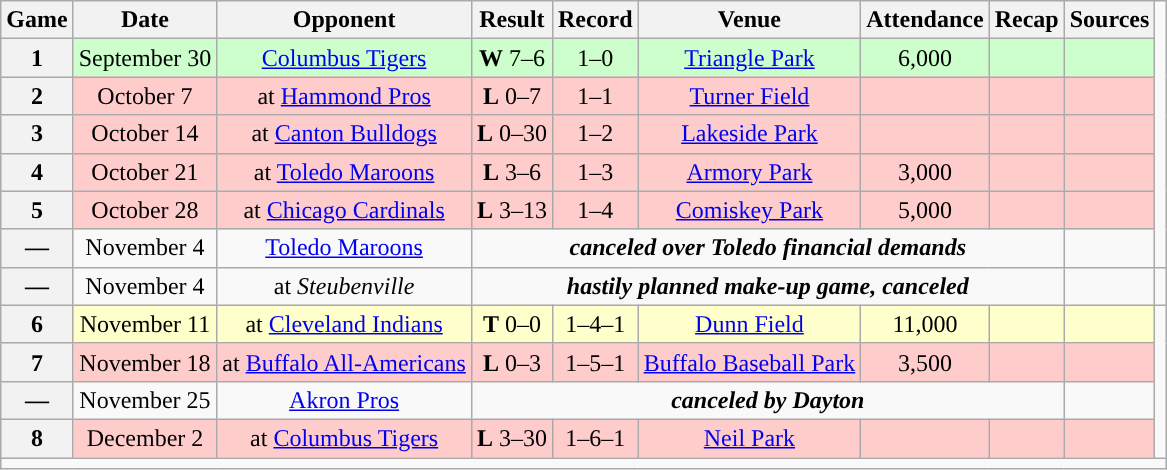<table class="wikitable" style="text-align:center">
<tr>
<th>Game</th>
<th>Date</th>
<th>Opponent</th>
<th>Result</th>
<th>Record</th>
<th>Venue</th>
<th>Attendance</th>
<th>Recap</th>
<th>Sources</th>
</tr>
<tr style="background:#cfc">
<th>1</th>
<td>September 30</td>
<td><a href='#'>Columbus Tigers</a></td>
<td><strong>W</strong> 7–6</td>
<td>1–0</td>
<td><a href='#'>Triangle Park</a></td>
<td>6,000</td>
<td></td>
<td></td>
</tr>
<tr style="background:#fcc">
<th>2</th>
<td>October 7</td>
<td>at <a href='#'>Hammond Pros</a></td>
<td><strong>L</strong> 0–7</td>
<td>1–1</td>
<td><a href='#'>Turner Field</a></td>
<td></td>
<td></td>
<td></td>
</tr>
<tr style="background:#fcc">
<th>3</th>
<td>October 14</td>
<td>at <a href='#'>Canton Bulldogs</a></td>
<td><strong>L</strong> 0–30</td>
<td>1–2</td>
<td><a href='#'>Lakeside Park</a></td>
<td></td>
<td></td>
<td></td>
</tr>
<tr style="background:#fcc">
<th>4</th>
<td>October 21</td>
<td>at <a href='#'>Toledo Maroons</a></td>
<td><strong>L</strong> 3–6</td>
<td>1–3</td>
<td><a href='#'>Armory Park</a></td>
<td>3,000</td>
<td></td>
<td></td>
</tr>
<tr style="background:#fcc">
<th>5</th>
<td>October 28</td>
<td>at <a href='#'>Chicago Cardinals</a></td>
<td><strong>L</strong> 3–13</td>
<td>1–4</td>
<td><a href='#'>Comiskey Park</a></td>
<td>5,000</td>
<td></td>
<td></td>
</tr>
<tr>
<th>—</th>
<td>November 4</td>
<td><a href='#'>Toledo Maroons</a></td>
<td colspan="5"><strong><em>canceled over Toledo financial demands</em></strong></td>
<td></td>
</tr>
<tr>
<th>—</th>
<td>November 4</td>
<td>at <em>Steubenville</em></td>
<td colspan="5"><strong><em>hastily planned make-up game, canceled</em></strong></td>
<td></td>
<td></td>
</tr>
<tr style="background:#ffc">
<th>6</th>
<td>November 11</td>
<td>at <a href='#'>Cleveland Indians</a></td>
<td><strong>T</strong> 0–0</td>
<td>1–4–1</td>
<td><a href='#'>Dunn Field</a></td>
<td>11,000</td>
<td></td>
<td></td>
</tr>
<tr style="background:#fcc">
<th>7</th>
<td>November 18</td>
<td>at <a href='#'>Buffalo All-Americans</a></td>
<td><strong>L</strong> 0–3</td>
<td>1–5–1</td>
<td><a href='#'>Buffalo Baseball Park</a></td>
<td>3,500</td>
<td></td>
<td></td>
</tr>
<tr>
<th>—</th>
<td>November 25</td>
<td><a href='#'>Akron Pros</a></td>
<td colspan="5"><strong><em>canceled by Dayton</em></strong></td>
<td></td>
</tr>
<tr style="background:#fcc">
<th>8</th>
<td>December 2</td>
<td>at <a href='#'>Columbus Tigers</a></td>
<td><strong>L</strong> 3–30</td>
<td>1–6–1</td>
<td><a href='#'>Neil Park</a></td>
<td></td>
<td></td>
<td></td>
</tr>
<tr>
<td colspan="10"></td>
</tr>
</table>
